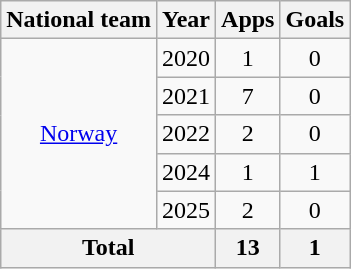<table class=wikitable style=text-align:center>
<tr>
<th>National team</th>
<th>Year</th>
<th>Apps</th>
<th>Goals</th>
</tr>
<tr>
<td rowspan="5"><a href='#'>Norway</a></td>
<td>2020</td>
<td>1</td>
<td>0</td>
</tr>
<tr>
<td>2021</td>
<td>7</td>
<td>0</td>
</tr>
<tr>
<td>2022</td>
<td>2</td>
<td>0</td>
</tr>
<tr>
<td>2024</td>
<td>1</td>
<td>1</td>
</tr>
<tr>
<td>2025</td>
<td>2</td>
<td>0</td>
</tr>
<tr>
<th colspan="2">Total</th>
<th>13</th>
<th>1</th>
</tr>
</table>
